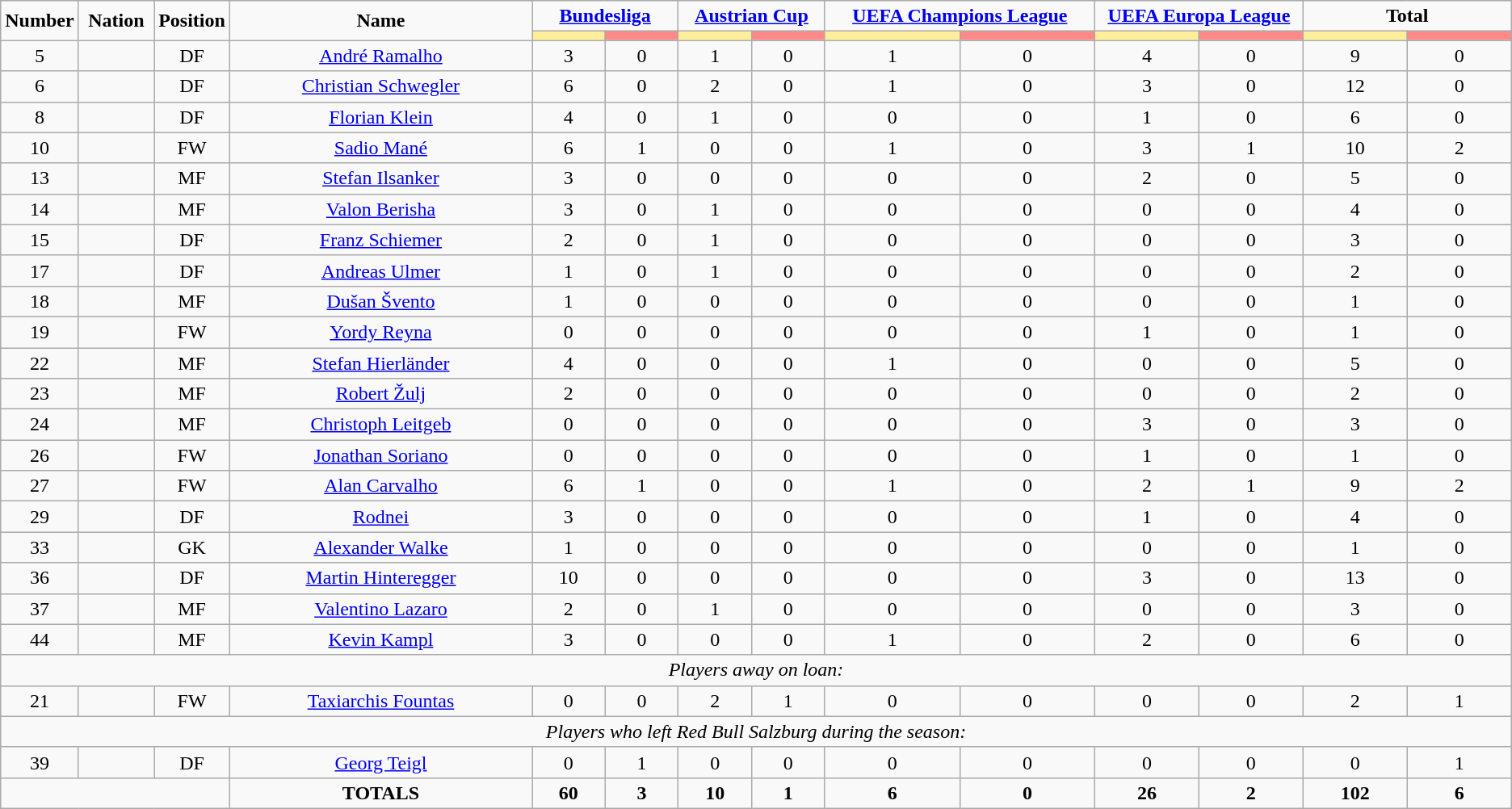<table class="wikitable" style="text-align:center;">
<tr>
<td rowspan="2"  style="width:5%; text-align:center;"><strong>Number</strong></td>
<td rowspan="2"  style="width:5%; text-align:center;"><strong>Nation</strong></td>
<td rowspan="2"  style="width:5%; text-align:center;"><strong>Position</strong></td>
<td rowspan="2"  style="width:20%; text-align:center;"><strong>Name</strong></td>
<td colspan="2" style="text-align:center;"><strong><a href='#'>Bundesliga</a></strong></td>
<td colspan="2" style="text-align:center;"><strong><a href='#'>Austrian Cup</a></strong></td>
<td colspan="2" style="text-align:center;"><strong><a href='#'>UEFA Champions League</a></strong></td>
<td colspan="2" style="text-align:center;"><strong><a href='#'>UEFA Europa League</a></strong></td>
<td colspan="2" style="text-align:center;"><strong>Total</strong></td>
</tr>
<tr>
<th style="width:40px; background:#fe9;"></th>
<th style="width:40px; background:#ff8888;"></th>
<th style="width:40px; background:#fe9;"></th>
<th style="width:40px; background:#ff8888;"></th>
<th style="width:80px; background:#fe9;"></th>
<th style="width:80px; background:#ff8888;"></th>
<th style="width:60px; background:#fe9;"></th>
<th style="width:60px; background:#ff8888;"></th>
<th style="width:60px; background:#fe9;"></th>
<th style="width:60px; background:#ff8888;"></th>
</tr>
<tr>
<td>5</td>
<td></td>
<td>DF</td>
<td><a href='#'>André Ramalho</a></td>
<td>3</td>
<td>0</td>
<td>1</td>
<td>0</td>
<td>1</td>
<td>0</td>
<td>4</td>
<td>0</td>
<td>9</td>
<td>0</td>
</tr>
<tr>
<td>6</td>
<td></td>
<td>DF</td>
<td><a href='#'>Christian Schwegler</a></td>
<td>6</td>
<td>0</td>
<td>2</td>
<td>0</td>
<td>1</td>
<td>0</td>
<td>3</td>
<td>0</td>
<td>12</td>
<td>0</td>
</tr>
<tr>
<td>8</td>
<td></td>
<td>DF</td>
<td><a href='#'>Florian Klein</a></td>
<td>4</td>
<td>0</td>
<td>1</td>
<td>0</td>
<td>0</td>
<td>0</td>
<td>1</td>
<td>0</td>
<td>6</td>
<td>0</td>
</tr>
<tr>
<td>10</td>
<td></td>
<td>FW</td>
<td><a href='#'>Sadio Mané</a></td>
<td>6</td>
<td>1</td>
<td>0</td>
<td>0</td>
<td>1</td>
<td>0</td>
<td>3</td>
<td>1</td>
<td>10</td>
<td>2</td>
</tr>
<tr>
<td>13</td>
<td></td>
<td>MF</td>
<td><a href='#'>Stefan Ilsanker</a></td>
<td>3</td>
<td>0</td>
<td>0</td>
<td>0</td>
<td>0</td>
<td>0</td>
<td>2</td>
<td>0</td>
<td>5</td>
<td>0</td>
</tr>
<tr>
<td>14</td>
<td></td>
<td>MF</td>
<td><a href='#'>Valon Berisha</a></td>
<td>3</td>
<td>0</td>
<td>1</td>
<td>0</td>
<td>0</td>
<td>0</td>
<td>0</td>
<td>0</td>
<td>4</td>
<td>0</td>
</tr>
<tr>
<td>15</td>
<td></td>
<td>DF</td>
<td><a href='#'>Franz Schiemer</a></td>
<td>2</td>
<td>0</td>
<td>1</td>
<td>0</td>
<td>0</td>
<td>0</td>
<td>0</td>
<td>0</td>
<td>3</td>
<td>0</td>
</tr>
<tr>
<td>17</td>
<td></td>
<td>DF</td>
<td><a href='#'>Andreas Ulmer</a></td>
<td>1</td>
<td>0</td>
<td>1</td>
<td>0</td>
<td>0</td>
<td>0</td>
<td>0</td>
<td>0</td>
<td>2</td>
<td>0</td>
</tr>
<tr>
<td>18</td>
<td></td>
<td>MF</td>
<td><a href='#'>Dušan Švento</a></td>
<td>1</td>
<td>0</td>
<td>0</td>
<td>0</td>
<td>0</td>
<td>0</td>
<td>0</td>
<td>0</td>
<td>1</td>
<td>0</td>
</tr>
<tr>
<td>19</td>
<td></td>
<td>FW</td>
<td><a href='#'>Yordy Reyna</a></td>
<td>0</td>
<td>0</td>
<td>0</td>
<td>0</td>
<td>0</td>
<td>0</td>
<td>1</td>
<td>0</td>
<td>1</td>
<td>0</td>
</tr>
<tr>
<td>22</td>
<td></td>
<td>MF</td>
<td><a href='#'>Stefan Hierländer</a></td>
<td>4</td>
<td>0</td>
<td>0</td>
<td>0</td>
<td>1</td>
<td>0</td>
<td>0</td>
<td>0</td>
<td>5</td>
<td>0</td>
</tr>
<tr>
<td>23</td>
<td></td>
<td>MF</td>
<td><a href='#'>Robert Žulj</a></td>
<td>2</td>
<td>0</td>
<td>0</td>
<td>0</td>
<td>0</td>
<td>0</td>
<td>0</td>
<td>0</td>
<td>2</td>
<td>0</td>
</tr>
<tr>
<td>24</td>
<td></td>
<td>MF</td>
<td><a href='#'>Christoph Leitgeb</a></td>
<td>0</td>
<td>0</td>
<td>0</td>
<td>0</td>
<td>0</td>
<td>0</td>
<td>3</td>
<td>0</td>
<td>3</td>
<td>0</td>
</tr>
<tr>
<td>26</td>
<td></td>
<td>FW</td>
<td><a href='#'>Jonathan Soriano</a></td>
<td>0</td>
<td>0</td>
<td>0</td>
<td>0</td>
<td>0</td>
<td>0</td>
<td>1</td>
<td>0</td>
<td>1</td>
<td>0</td>
</tr>
<tr>
<td>27</td>
<td></td>
<td>FW</td>
<td><a href='#'>Alan Carvalho</a></td>
<td>6</td>
<td>1</td>
<td>0</td>
<td>0</td>
<td>1</td>
<td>0</td>
<td>2</td>
<td>1</td>
<td>9</td>
<td>2</td>
</tr>
<tr>
<td>29</td>
<td></td>
<td>DF</td>
<td><a href='#'>Rodnei</a></td>
<td>3</td>
<td>0</td>
<td>0</td>
<td>0</td>
<td>0</td>
<td>0</td>
<td>1</td>
<td>0</td>
<td>4</td>
<td>0</td>
</tr>
<tr>
<td>33</td>
<td></td>
<td>GK</td>
<td><a href='#'>Alexander Walke</a></td>
<td>1</td>
<td>0</td>
<td>0</td>
<td>0</td>
<td>0</td>
<td>0</td>
<td>0</td>
<td>0</td>
<td>1</td>
<td>0</td>
</tr>
<tr>
<td>36</td>
<td></td>
<td>DF</td>
<td><a href='#'>Martin Hinteregger</a></td>
<td>10</td>
<td>0</td>
<td>0</td>
<td>0</td>
<td>0</td>
<td>0</td>
<td>3</td>
<td>0</td>
<td>13</td>
<td>0</td>
</tr>
<tr>
<td>37</td>
<td></td>
<td>MF</td>
<td><a href='#'>Valentino Lazaro</a></td>
<td>2</td>
<td>0</td>
<td>1</td>
<td>0</td>
<td>0</td>
<td>0</td>
<td>0</td>
<td>0</td>
<td>3</td>
<td>0</td>
</tr>
<tr>
<td>44</td>
<td></td>
<td>MF</td>
<td><a href='#'>Kevin Kampl</a></td>
<td>3</td>
<td>0</td>
<td>0</td>
<td>0</td>
<td>1</td>
<td>0</td>
<td>2</td>
<td>0</td>
<td>6</td>
<td>0</td>
</tr>
<tr>
<td colspan="14"><em>Players away on loan:</em></td>
</tr>
<tr>
<td>21</td>
<td></td>
<td>FW</td>
<td><a href='#'>Taxiarchis Fountas</a></td>
<td>0</td>
<td>0</td>
<td>2</td>
<td>1</td>
<td>0</td>
<td>0</td>
<td>0</td>
<td>0</td>
<td>2</td>
<td>1</td>
</tr>
<tr>
<td colspan="14"><em>Players who left Red Bull Salzburg during the season:</em></td>
</tr>
<tr>
<td>39</td>
<td></td>
<td>DF</td>
<td><a href='#'>Georg Teigl</a></td>
<td>0</td>
<td>1</td>
<td>0</td>
<td>0</td>
<td>0</td>
<td>0</td>
<td>0</td>
<td>0</td>
<td>0</td>
<td>1</td>
</tr>
<tr>
<td colspan="3"></td>
<td><strong>TOTALS</strong></td>
<td><strong>60</strong></td>
<td><strong>3</strong></td>
<td><strong>10</strong></td>
<td><strong>1</strong></td>
<td><strong>6</strong></td>
<td><strong>0</strong></td>
<td><strong>26</strong></td>
<td><strong>2</strong></td>
<td><strong>102</strong></td>
<td><strong>6</strong></td>
</tr>
</table>
